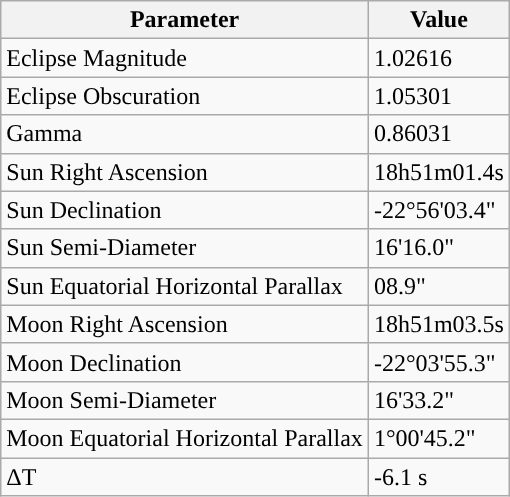<table class="wikitable">
<tr>
<th>Parameter</th>
<th>Value</th>
</tr>
<tr>
<td>Eclipse Magnitude</td>
<td>1.02616</td>
</tr>
<tr>
<td>Eclipse Obscuration</td>
<td>1.05301</td>
</tr>
<tr>
<td>Gamma</td>
<td>0.86031</td>
</tr>
<tr>
<td>Sun Right Ascension</td>
<td>18h51m01.4s</td>
</tr>
<tr>
<td>Sun Declination</td>
<td>-22°56'03.4"</td>
</tr>
<tr>
<td>Sun Semi-Diameter</td>
<td>16'16.0"</td>
</tr>
<tr>
<td>Sun Equatorial Horizontal Parallax</td>
<td>08.9"</td>
</tr>
<tr>
<td>Moon Right Ascension</td>
<td>18h51m03.5s</td>
</tr>
<tr>
<td>Moon Declination</td>
<td>-22°03'55.3"</td>
</tr>
<tr>
<td>Moon Semi-Diameter</td>
<td>16'33.2"</td>
</tr>
<tr>
<td>Moon Equatorial Horizontal Parallax</td>
<td>1°00'45.2"</td>
</tr>
<tr>
<td>ΔT</td>
<td>-6.1 s</td>
</tr>
</table>
